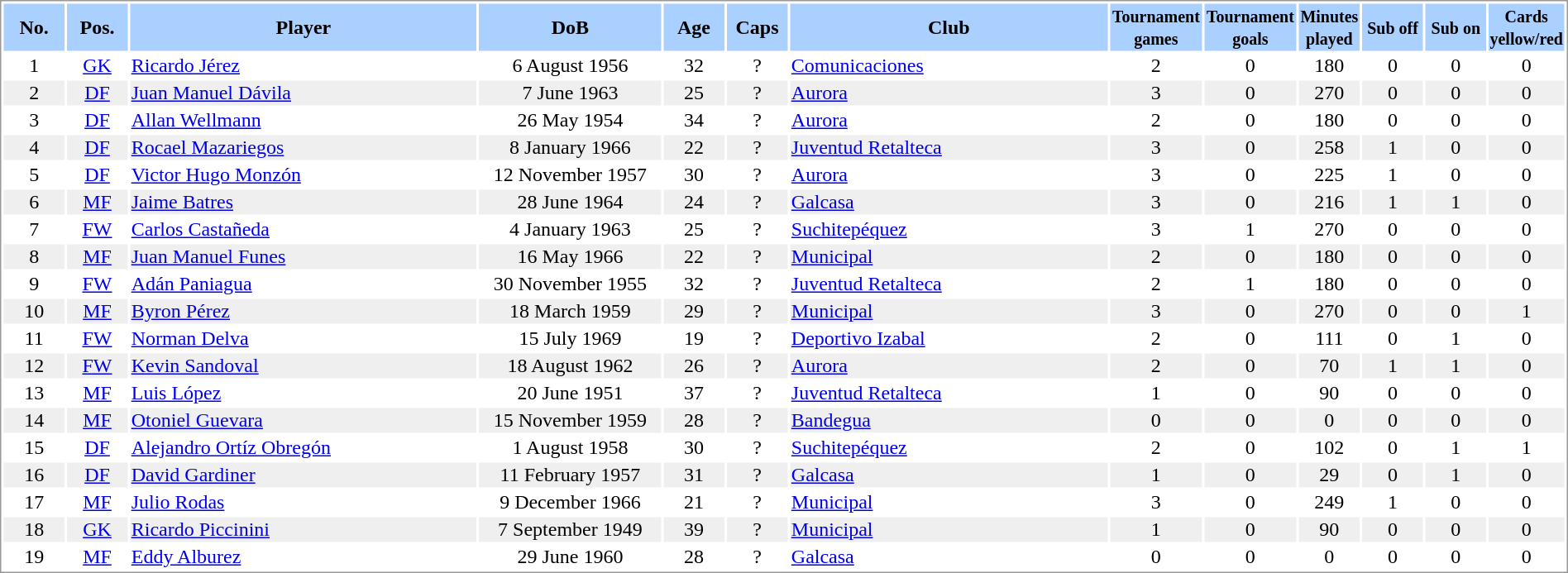<table border="0" width="100%" style="border: 1px solid #999; background-color:#FFFFFF; text-align:center">
<tr align="center" bgcolor="#AAD0FF">
<th width=4%>No.</th>
<th width=4%>Pos.</th>
<th width=23%>Player</th>
<th width=12%>DoB</th>
<th width=4%>Age</th>
<th width=4%>Caps</th>
<th width=21%>Club</th>
<th width=6%><small>Tournament<br>games</small></th>
<th width=6%><small>Tournament<br>goals</small></th>
<th width=4%><small>Minutes<br>played</small></th>
<th width=4%><small>Sub off</small></th>
<th width=4%><small>Sub on</small></th>
<th width=4%><small>Cards<br>yellow/red</small></th>
</tr>
<tr>
<td>1</td>
<td><a href='#'>GK</a></td>
<td align="left"><a href='#'>Ricardo Jérez</a></td>
<td>6 August 1956</td>
<td>32</td>
<td>?</td>
<td align="left"> <a href='#'>Comunicaciones</a></td>
<td>2</td>
<td>0</td>
<td>180</td>
<td>0</td>
<td>0</td>
<td>0</td>
</tr>
<tr bgcolor="#EFEFEF">
<td>2</td>
<td><a href='#'>DF</a></td>
<td align="left"><a href='#'>Juan Manuel Dávila</a></td>
<td>7 June 1963</td>
<td>25</td>
<td>?</td>
<td align="left"> <a href='#'>Aurora</a></td>
<td>3</td>
<td>0</td>
<td>270</td>
<td>0</td>
<td>0</td>
<td>0</td>
</tr>
<tr>
<td>3</td>
<td><a href='#'>DF</a></td>
<td align="left"><a href='#'>Allan Wellmann</a></td>
<td>26 May 1954</td>
<td>34</td>
<td>?</td>
<td align="left"> <a href='#'>Aurora</a></td>
<td>2</td>
<td>0</td>
<td>180</td>
<td>0</td>
<td>0</td>
<td>0</td>
</tr>
<tr bgcolor="#EFEFEF">
<td>4</td>
<td><a href='#'>DF</a></td>
<td align="left"><a href='#'>Rocael Mazariegos</a></td>
<td>8 January 1966</td>
<td>22</td>
<td>?</td>
<td align="left"> <a href='#'>Juventud Retalteca</a></td>
<td>3</td>
<td>0</td>
<td>258</td>
<td>1</td>
<td>0</td>
<td>0</td>
</tr>
<tr>
<td>5</td>
<td><a href='#'>DF</a></td>
<td align="left"><a href='#'>Victor Hugo Monzón</a></td>
<td>12 November 1957</td>
<td>30</td>
<td>?</td>
<td align="left"> <a href='#'>Aurora</a></td>
<td>3</td>
<td>0</td>
<td>225</td>
<td>1</td>
<td>0</td>
<td>0</td>
</tr>
<tr bgcolor="#EFEFEF">
<td>6</td>
<td><a href='#'>MF</a></td>
<td align="left"><a href='#'>Jaime Batres</a></td>
<td>28 June 1964</td>
<td>24</td>
<td>?</td>
<td align="left"> <a href='#'>Galcasa</a></td>
<td>3</td>
<td>0</td>
<td>216</td>
<td>1</td>
<td>1</td>
<td>0</td>
</tr>
<tr>
<td>7</td>
<td><a href='#'>FW</a></td>
<td align="left"><a href='#'>Carlos Castañeda</a></td>
<td>4 January 1963</td>
<td>25</td>
<td>?</td>
<td align="left"> <a href='#'>Suchitepéquez</a></td>
<td>3</td>
<td>1</td>
<td>270</td>
<td>0</td>
<td>0</td>
<td>0</td>
</tr>
<tr bgcolor="#EFEFEF">
<td>8</td>
<td><a href='#'>MF</a></td>
<td align="left"><a href='#'>Juan Manuel Funes</a></td>
<td>16 May 1966</td>
<td>22</td>
<td>?</td>
<td align="left"> <a href='#'>Municipal</a></td>
<td>2</td>
<td>0</td>
<td>180</td>
<td>0</td>
<td>0</td>
<td>0</td>
</tr>
<tr>
<td>9</td>
<td><a href='#'>FW</a></td>
<td align="left"><a href='#'>Adán Paniagua</a></td>
<td>30 November 1955</td>
<td>32</td>
<td>?</td>
<td align="left"> <a href='#'>Juventud Retalteca</a></td>
<td>2</td>
<td>1</td>
<td>180</td>
<td>0</td>
<td>0</td>
<td>0</td>
</tr>
<tr bgcolor="#EFEFEF">
<td>10</td>
<td><a href='#'>MF</a></td>
<td align="left"><a href='#'>Byron Pérez</a></td>
<td>18 March 1959</td>
<td>29</td>
<td>?</td>
<td align="left"> <a href='#'>Municipal</a></td>
<td>3</td>
<td>0</td>
<td>270</td>
<td>0</td>
<td>0</td>
<td>1</td>
</tr>
<tr>
<td>11</td>
<td><a href='#'>FW</a></td>
<td align="left"><a href='#'>Norman Delva</a></td>
<td>15 July 1969</td>
<td>19</td>
<td>?</td>
<td align="left"> <a href='#'>Deportivo Izabal</a></td>
<td>2</td>
<td>0</td>
<td>111</td>
<td>0</td>
<td>1</td>
<td>0</td>
</tr>
<tr bgcolor="#EFEFEF">
<td>12</td>
<td><a href='#'>FW</a></td>
<td align="left"><a href='#'>Kevin Sandoval</a></td>
<td>18 August 1962</td>
<td>26</td>
<td>?</td>
<td align="left"> <a href='#'>Aurora</a></td>
<td>2</td>
<td>0</td>
<td>70</td>
<td>1</td>
<td>1</td>
<td>0</td>
</tr>
<tr>
<td>13</td>
<td><a href='#'>MF</a></td>
<td align="left"><a href='#'>Luis López</a></td>
<td>20 June 1951</td>
<td>37</td>
<td>?</td>
<td align="left"> <a href='#'>Juventud Retalteca</a></td>
<td>1</td>
<td>0</td>
<td>90</td>
<td>0</td>
<td>0</td>
<td>0</td>
</tr>
<tr bgcolor="#EFEFEF">
<td>14</td>
<td><a href='#'>MF</a></td>
<td align="left"><a href='#'>Otoniel Guevara</a></td>
<td>15 November 1959</td>
<td>28</td>
<td>?</td>
<td align="left"> <a href='#'>Bandegua</a></td>
<td>0</td>
<td>0</td>
<td>0</td>
<td>0</td>
<td>0</td>
<td>0</td>
</tr>
<tr>
<td>15</td>
<td><a href='#'>DF</a></td>
<td align="left"><a href='#'>Alejandro Ortíz Obregón</a></td>
<td>1 August 1958</td>
<td>30</td>
<td>?</td>
<td align="left"> <a href='#'>Suchitepéquez</a></td>
<td>2</td>
<td>0</td>
<td>102</td>
<td>0</td>
<td>1</td>
<td>1</td>
</tr>
<tr bgcolor="#EFEFEF">
<td>16</td>
<td><a href='#'>DF</a></td>
<td align="left"><a href='#'>David Gardiner</a></td>
<td>11 February 1957</td>
<td>31</td>
<td>?</td>
<td align="left"> <a href='#'>Galcasa</a></td>
<td>1</td>
<td>0</td>
<td>29</td>
<td>0</td>
<td>1</td>
<td>0</td>
</tr>
<tr>
<td>17</td>
<td><a href='#'>MF</a></td>
<td align="left"><a href='#'>Julio Rodas</a></td>
<td>9 December 1966</td>
<td>21</td>
<td>?</td>
<td align="left"> <a href='#'>Municipal</a></td>
<td>3</td>
<td>0</td>
<td>249</td>
<td>1</td>
<td>0</td>
<td>0</td>
</tr>
<tr bgcolor="#EFEFEF">
<td>18</td>
<td><a href='#'>GK</a></td>
<td align="left"><a href='#'>Ricardo Piccinini</a></td>
<td>7 September 1949</td>
<td>39</td>
<td>?</td>
<td align="left"> <a href='#'>Municipal</a></td>
<td>1</td>
<td>0</td>
<td>90</td>
<td>0</td>
<td>0</td>
<td>0</td>
</tr>
<tr>
<td>19</td>
<td><a href='#'>MF</a></td>
<td align="left"><a href='#'>Eddy Alburez</a></td>
<td>29 June 1960</td>
<td>28</td>
<td>?</td>
<td align="left"> <a href='#'>Galcasa</a></td>
<td>0</td>
<td>0</td>
<td>0</td>
<td>0</td>
<td>0</td>
<td>0</td>
</tr>
</table>
